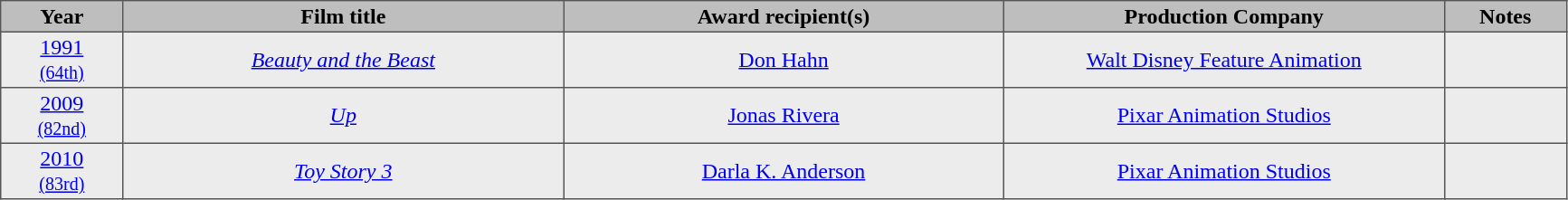<table cellpadding=2 cellspacing=0 border=1 style="border-collapse:collapse; border: 1px #555 solid; text-align:center" class="sortable">
<tr bgcolor="#bebebe">
<th width="5%">Year</th>
<th width="18%">Film title</th>
<th width="18%">Award recipient(s)</th>
<th width="18%">Production Company</th>
<th width="5%" class="unsortable">Notes</th>
</tr>
<tr bgcolor="#ececec">
<td><a href='#'>1991</a><br><small><a href='#'>(64th)</a></small></td>
<td><em><a href='#'> Beauty and the Beast</a></em></td>
<td><a href='#'>Don Hahn</a></td>
<td><a href='#'>Walt Disney Feature Animation</a></td>
<td></td>
</tr>
<tr bgcolor="#ececec">
<td><a href='#'>2009</a><br><small><a href='#'>(82nd)</a></small></td>
<td><em><a href='#'>Up</a></em></td>
<td><a href='#'>Jonas Rivera</a></td>
<td><a href='#'>Pixar Animation Studios</a></td>
<td></td>
</tr>
<tr bgcolor="#ececec">
<td><a href='#'>2010</a><br><small><a href='#'>(83rd)</a></small></td>
<td><em><a href='#'>Toy Story 3</a></em></td>
<td><a href='#'>Darla K. Anderson</a></td>
<td><a href='#'>Pixar Animation Studios</a></td>
<td></td>
</tr>
</table>
